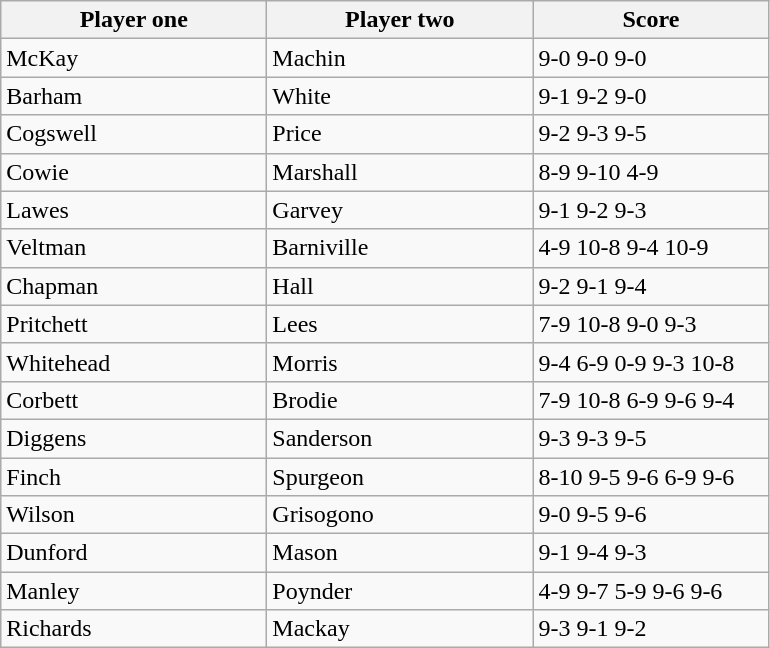<table class="wikitable">
<tr>
<th width=170>Player one</th>
<th width=170>Player two</th>
<th width=150>Score</th>
</tr>
<tr>
<td> McKay</td>
<td> Machin</td>
<td>9-0 9-0 9-0</td>
</tr>
<tr>
<td> Barham</td>
<td> White</td>
<td>9-1 9-2 9-0</td>
</tr>
<tr>
<td> Cogswell</td>
<td> Price</td>
<td>9-2 9-3 9-5</td>
</tr>
<tr>
<td> Cowie</td>
<td> Marshall</td>
<td>8-9 9-10 4-9</td>
</tr>
<tr>
<td> Lawes</td>
<td> Garvey</td>
<td>9-1 9-2 9-3</td>
</tr>
<tr>
<td> Veltman</td>
<td> Barniville</td>
<td>4-9 10-8 9-4 10-9</td>
</tr>
<tr>
<td> Chapman</td>
<td> Hall</td>
<td>9-2 9-1 9-4</td>
</tr>
<tr>
<td> Pritchett</td>
<td> Lees</td>
<td>7-9 10-8 9-0 9-3</td>
</tr>
<tr>
<td> Whitehead</td>
<td> Morris</td>
<td>9-4 6-9 0-9 9-3 10-8</td>
</tr>
<tr>
<td> Corbett</td>
<td> Brodie</td>
<td>7-9 10-8 6-9 9-6 9-4</td>
</tr>
<tr>
<td> Diggens</td>
<td> Sanderson</td>
<td>9-3 9-3 9-5</td>
</tr>
<tr>
<td> Finch</td>
<td> Spurgeon</td>
<td>8-10 9-5 9-6 6-9 9-6</td>
</tr>
<tr>
<td> Wilson</td>
<td> Grisogono</td>
<td>9-0 9-5 9-6</td>
</tr>
<tr>
<td> Dunford</td>
<td> Mason</td>
<td>9-1 9-4 9-3</td>
</tr>
<tr>
<td> Manley</td>
<td> Poynder</td>
<td>4-9 9-7 5-9 9-6 9-6</td>
</tr>
<tr>
<td> Richards</td>
<td> Mackay</td>
<td>9-3 9-1 9-2</td>
</tr>
</table>
